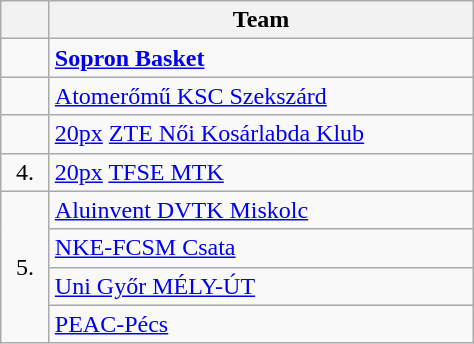<table class="wikitable" style="text-align:center">
<tr>
<th width=25></th>
<th width=275>Team</th>
</tr>
<tr>
<td></td>
<td align=left> <strong><a href='#'>Sopron Basket</a></strong></td>
</tr>
<tr>
<td></td>
<td align=left> <a href='#'>Atomerőmű KSC Szekszárd</a></td>
</tr>
<tr>
<td></td>
<td align=left><a href='#'>20px</a> <a href='#'>ZTE Női Kosárlabda Klub</a></td>
</tr>
<tr>
<td>4.</td>
<td align=left><a href='#'>20px</a> <a href='#'>TFSE MTK</a></td>
</tr>
<tr>
<td rowspan=4>5.</td>
<td align=left> <a href='#'>Aluinvent DVTK Miskolc</a></td>
</tr>
<tr>
<td align=left> <a href='#'>NKE-FCSM Csata</a></td>
</tr>
<tr>
<td align=left> <a href='#'>	Uni Győr MÉLY-ÚT</a></td>
</tr>
<tr>
<td align=left> <a href='#'>PEAC-Pécs</a></td>
</tr>
</table>
